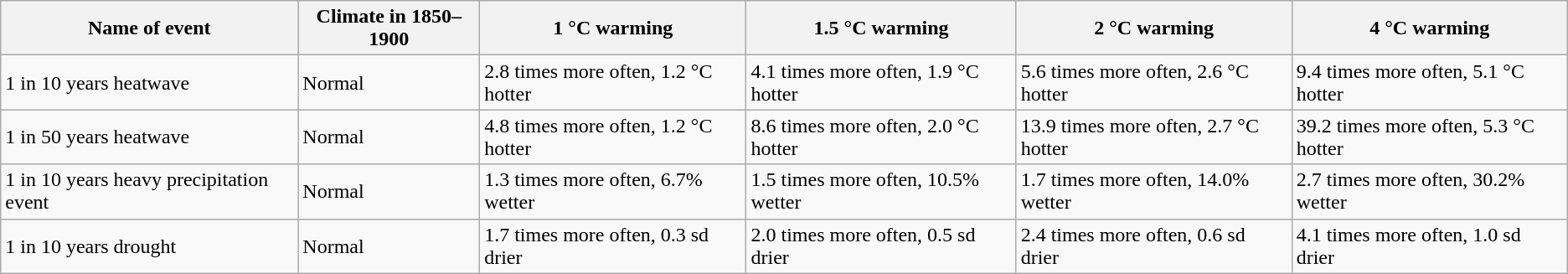<table class="wikitable">
<tr>
<th>Name of event</th>
<th>Climate in 1850–1900</th>
<th>1 °C warming</th>
<th>1.5 °C warming</th>
<th>2 °C warming</th>
<th>4 °C warming</th>
</tr>
<tr>
<td>1 in 10 years heatwave</td>
<td>Normal</td>
<td>2.8 times more often, 1.2 °C hotter</td>
<td>4.1 times more often, 1.9 °C hotter</td>
<td>5.6 times more often, 2.6 °C hotter</td>
<td>9.4 times more often, 5.1 °C hotter</td>
</tr>
<tr>
<td>1 in 50 years heatwave</td>
<td>Normal</td>
<td>4.8 times more often, 1.2 °C hotter</td>
<td>8.6 times more often, 2.0 °C hotter</td>
<td>13.9 times more often, 2.7 °C hotter</td>
<td>39.2 times more often, 5.3 °C hotter</td>
</tr>
<tr>
<td>1 in 10 years heavy precipitation event</td>
<td>Normal</td>
<td>1.3 times more often, 6.7% wetter</td>
<td>1.5 times more often, 10.5% wetter</td>
<td>1.7 times more often, 14.0% wetter</td>
<td>2.7 times more often, 30.2% wetter</td>
</tr>
<tr>
<td>1 in 10 years drought</td>
<td>Normal</td>
<td>1.7 times more often, 0.3 sd drier</td>
<td>2.0 times more often, 0.5 sd drier</td>
<td>2.4 times more often, 0.6 sd drier</td>
<td>4.1 times more often, 1.0 sd drier</td>
</tr>
</table>
